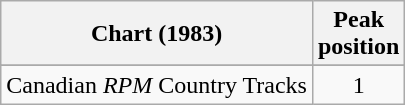<table class="wikitable sortable">
<tr>
<th align="left">Chart (1983)</th>
<th align="center">Peak<br>position</th>
</tr>
<tr>
</tr>
<tr>
<td align="left">Canadian <em>RPM</em> Country Tracks</td>
<td align="center">1</td>
</tr>
</table>
